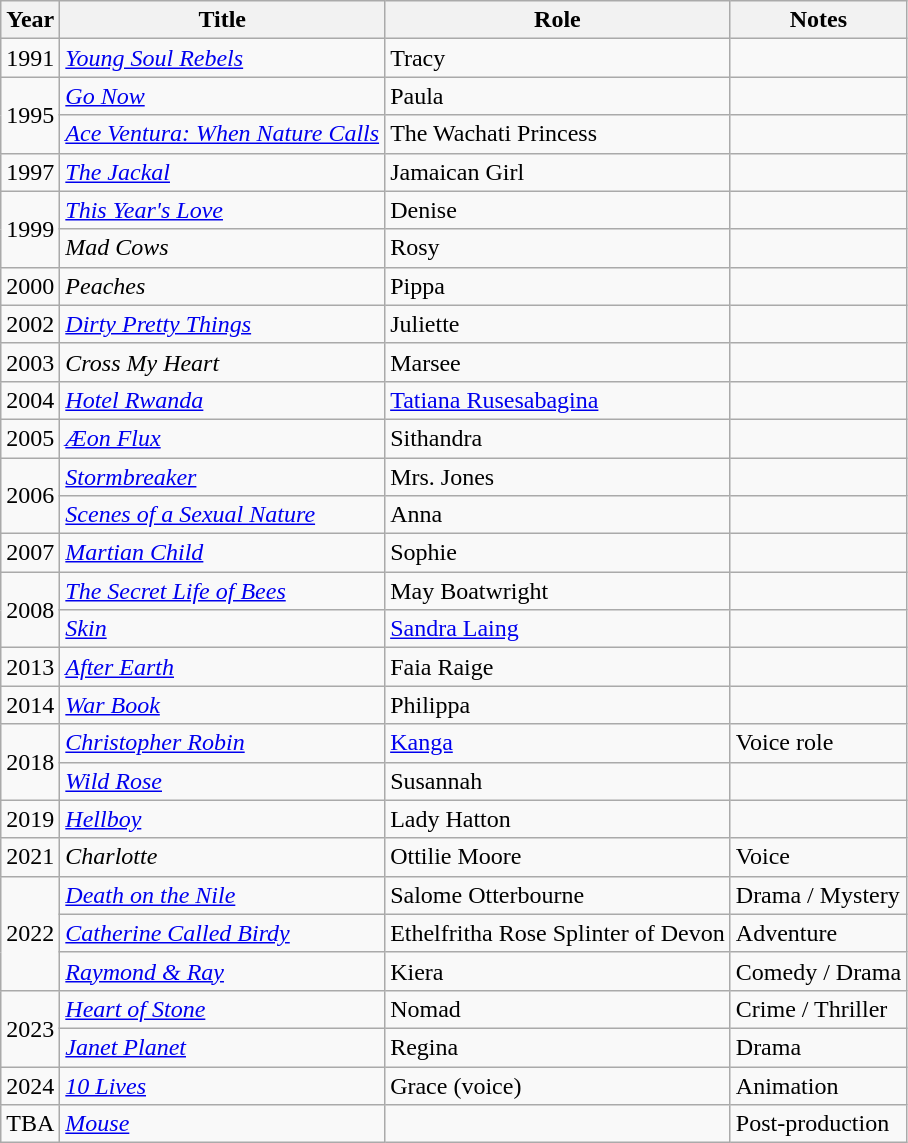<table class="wikitable sortable">
<tr>
<th>Year</th>
<th>Title</th>
<th>Role</th>
<th class="unsortable">Notes</th>
</tr>
<tr>
<td>1991</td>
<td><em><a href='#'>Young Soul Rebels</a></em></td>
<td>Tracy</td>
<td></td>
</tr>
<tr>
<td rowspan="2">1995</td>
<td><em><a href='#'>Go Now</a></em></td>
<td>Paula</td>
<td></td>
</tr>
<tr>
<td><em><a href='#'>Ace Ventura: When Nature Calls</a></em></td>
<td>The Wachati Princess</td>
<td></td>
</tr>
<tr>
<td>1997</td>
<td><em><a href='#'>The Jackal</a></em></td>
<td>Jamaican Girl</td>
<td></td>
</tr>
<tr>
<td rowspan="2">1999</td>
<td><em><a href='#'>This Year's Love</a></em></td>
<td>Denise</td>
<td></td>
</tr>
<tr>
<td><em>Mad Cows</em></td>
<td>Rosy</td>
<td></td>
</tr>
<tr>
<td>2000</td>
<td><em>Peaches</em></td>
<td>Pippa</td>
<td></td>
</tr>
<tr>
<td>2002</td>
<td><em><a href='#'>Dirty Pretty Things</a></em></td>
<td>Juliette</td>
<td></td>
</tr>
<tr>
<td>2003</td>
<td><em>Cross My Heart</em></td>
<td>Marsee</td>
<td></td>
</tr>
<tr>
<td>2004</td>
<td><em><a href='#'>Hotel Rwanda</a></em></td>
<td><a href='#'>Tatiana Rusesabagina</a></td>
<td></td>
</tr>
<tr>
<td>2005</td>
<td><em><a href='#'>Æon Flux</a></em></td>
<td>Sithandra</td>
<td></td>
</tr>
<tr>
<td rowspan="2">2006</td>
<td><em><a href='#'>Stormbreaker</a></em></td>
<td>Mrs. Jones</td>
<td></td>
</tr>
<tr>
<td><em><a href='#'>Scenes of a Sexual Nature</a></em></td>
<td>Anna</td>
<td></td>
</tr>
<tr>
<td>2007</td>
<td><em><a href='#'>Martian Child</a></em></td>
<td>Sophie</td>
<td></td>
</tr>
<tr>
<td rowspan="2">2008</td>
<td><em><a href='#'>The Secret Life of Bees</a></em></td>
<td>May Boatwright</td>
<td></td>
</tr>
<tr>
<td><em><a href='#'>Skin</a></em></td>
<td><a href='#'>Sandra Laing</a></td>
<td></td>
</tr>
<tr>
<td>2013</td>
<td><em><a href='#'>After Earth</a></em></td>
<td>Faia Raige</td>
<td></td>
</tr>
<tr>
<td>2014</td>
<td><em><a href='#'>War Book</a></em></td>
<td>Philippa</td>
<td></td>
</tr>
<tr>
<td rowspan="2">2018</td>
<td><em><a href='#'>Christopher Robin</a></em></td>
<td><a href='#'>Kanga</a></td>
<td>Voice role</td>
</tr>
<tr>
<td><em><a href='#'>Wild Rose</a></em></td>
<td>Susannah</td>
<td></td>
</tr>
<tr>
<td>2019</td>
<td><em><a href='#'>Hellboy</a></em></td>
<td>Lady Hatton</td>
<td></td>
</tr>
<tr>
<td>2021</td>
<td><em>Charlotte</em></td>
<td>Ottilie Moore</td>
<td>Voice</td>
</tr>
<tr>
<td rowspan="3">2022</td>
<td><em><a href='#'>Death on the Nile</a></em></td>
<td>Salome Otterbourne</td>
<td>Drama / Mystery</td>
</tr>
<tr>
<td><em><a href='#'>Catherine Called Birdy</a></em></td>
<td>Ethelfritha Rose Splinter of Devon</td>
<td>Adventure</td>
</tr>
<tr>
<td><em><a href='#'>Raymond & Ray</a></em></td>
<td>Kiera</td>
<td>Comedy / Drama</td>
</tr>
<tr>
<td rowspan="2">2023</td>
<td><em><a href='#'>Heart of Stone</a></em></td>
<td>Nomad</td>
<td>Crime / Thriller</td>
</tr>
<tr>
<td><em><a href='#'>Janet Planet</a></em></td>
<td>Regina</td>
<td>Drama</td>
</tr>
<tr>
<td>2024</td>
<td><em><a href='#'>10 Lives</a></em></td>
<td>Grace (voice)</td>
<td>Animation</td>
</tr>
<tr>
<td>TBA</td>
<td><em><a href='#'>Mouse</a></em></td>
<td></td>
<td>Post-production</td>
</tr>
</table>
